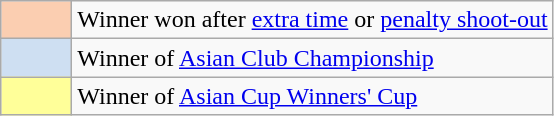<table class="wikitable">
<tr>
<td width="40px" style="background-color:#FBCEB1" align=center></td>
<td>Winner won after <a href='#'>extra time</a> or <a href='#'>penalty shoot-out</a></td>
</tr>
<tr>
<td width="40px" style="background-color:#cedff2" align=center></td>
<td>Winner of <a href='#'>Asian Club Championship</a></td>
</tr>
<tr>
<td width="40px" style="background-color:#FFFF99" align=center></td>
<td>Winner of <a href='#'>Asian Cup Winners' Cup</a></td>
</tr>
</table>
